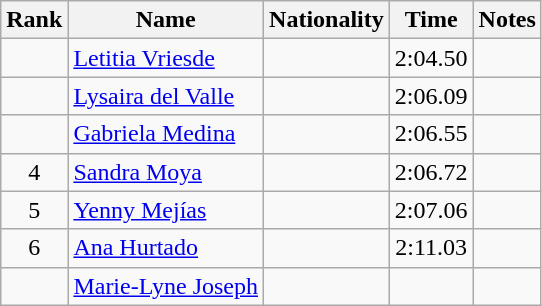<table class="wikitable sortable" style="text-align:center">
<tr>
<th>Rank</th>
<th>Name</th>
<th>Nationality</th>
<th>Time</th>
<th>Notes</th>
</tr>
<tr>
<td></td>
<td align=left><a href='#'>Letitia Vriesde</a></td>
<td align=left></td>
<td>2:04.50</td>
<td></td>
</tr>
<tr>
<td></td>
<td align=left><a href='#'>Lysaira del Valle</a></td>
<td align=left></td>
<td>2:06.09</td>
<td></td>
</tr>
<tr>
<td></td>
<td align=left><a href='#'>Gabriela Medina</a></td>
<td align=left></td>
<td>2:06.55</td>
<td></td>
</tr>
<tr>
<td>4</td>
<td align=left><a href='#'>Sandra Moya</a></td>
<td align=left></td>
<td>2:06.72</td>
<td></td>
</tr>
<tr>
<td>5</td>
<td align=left><a href='#'>Yenny Mejías</a></td>
<td align=left></td>
<td>2:07.06</td>
<td></td>
</tr>
<tr>
<td>6</td>
<td align=left><a href='#'>Ana Hurtado</a></td>
<td align=left></td>
<td>2:11.03</td>
<td></td>
</tr>
<tr>
<td></td>
<td align=left><a href='#'>Marie-Lyne Joseph</a></td>
<td align=left></td>
<td></td>
<td></td>
</tr>
</table>
